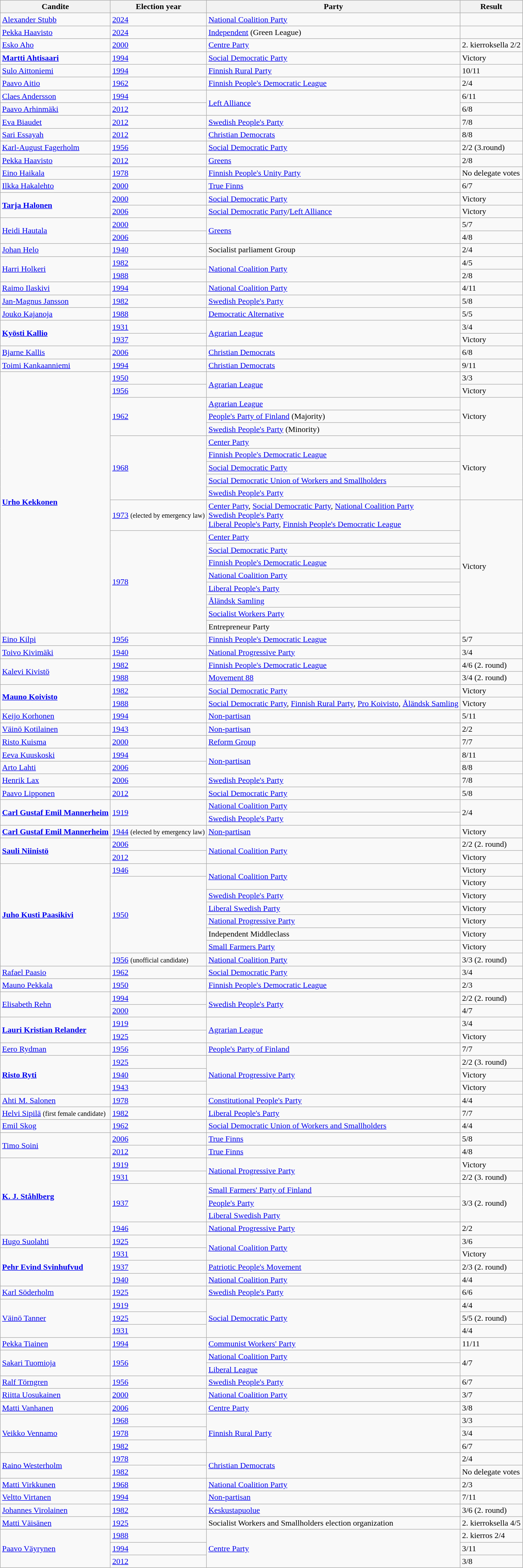<table class="wikitable sortable">
<tr>
<th>Candite</th>
<th>Election year</th>
<th>Party</th>
<th>Result</th>
</tr>
<tr>
<td><a href='#'>Alexander Stubb</a></td>
<td><a href='#'>2024</a></td>
<td><a href='#'>National Coalition Party</a></td>
<td></td>
</tr>
<tr>
<td><a href='#'>Pekka Haavisto</a></td>
<td><a href='#'>2024</a></td>
<td><a href='#'>Independent</a> (Green League)</td>
<td></td>
</tr>
<tr>
<td><a href='#'>Esko Aho</a></td>
<td><a href='#'>2000</a></td>
<td><a href='#'>Centre Party</a></td>
<td>2. kierroksella 2/2</td>
</tr>
<tr>
<td><strong><a href='#'>Martti Ahtisaari</a></strong></td>
<td><a href='#'>1994</a></td>
<td><a href='#'>Social Democratic Party</a></td>
<td>Victory</td>
</tr>
<tr>
<td><a href='#'>Sulo Aittoniemi</a></td>
<td><a href='#'>1994</a></td>
<td><a href='#'>Finnish Rural Party</a></td>
<td>10/11</td>
</tr>
<tr>
<td><a href='#'>Paavo Aitio</a></td>
<td><a href='#'>1962</a></td>
<td><a href='#'>Finnish People's Democratic League</a></td>
<td>2/4</td>
</tr>
<tr>
<td><a href='#'>Claes Andersson</a></td>
<td><a href='#'>1994</a></td>
<td rowspan=2><a href='#'>Left Alliance</a></td>
<td>6/11</td>
</tr>
<tr>
<td><a href='#'>Paavo Arhinmäki</a></td>
<td><a href='#'>2012</a></td>
<td>6/8</td>
</tr>
<tr>
<td><a href='#'>Eva Biaudet</a></td>
<td><a href='#'>2012</a></td>
<td><a href='#'>Swedish People's Party</a></td>
<td>7/8</td>
</tr>
<tr>
<td><a href='#'>Sari Essayah</a></td>
<td><a href='#'>2012</a></td>
<td><a href='#'>Christian Democrats</a></td>
<td>8/8</td>
</tr>
<tr>
<td><a href='#'>Karl-August Fagerholm</a></td>
<td><a href='#'>1956</a></td>
<td><a href='#'>Social Democratic Party</a></td>
<td>2/2 (3.round)</td>
</tr>
<tr>
<td><a href='#'>Pekka Haavisto</a></td>
<td><a href='#'>2012</a></td>
<td><a href='#'>Greens</a></td>
<td>2/8</td>
</tr>
<tr>
<td><a href='#'>Eino Haikala</a></td>
<td><a href='#'>1978</a></td>
<td><a href='#'>Finnish People's Unity Party</a></td>
<td>No delegate votes</td>
</tr>
<tr>
<td><a href='#'>Ilkka Hakalehto</a></td>
<td><a href='#'>2000</a></td>
<td><a href='#'>True Finns</a></td>
<td>6/7</td>
</tr>
<tr>
<td rowspan=2><strong><a href='#'>Tarja Halonen</a></strong></td>
<td><a href='#'>2000</a></td>
<td><a href='#'>Social Democratic Party</a></td>
<td>Victory</td>
</tr>
<tr>
<td><a href='#'>2006</a></td>
<td><a href='#'>Social Democratic Party</a>/<a href='#'>Left Alliance</a></td>
<td>Victory</td>
</tr>
<tr>
<td rowspan=2><a href='#'>Heidi Hautala</a></td>
<td><a href='#'>2000</a></td>
<td rowspan=2><a href='#'>Greens</a></td>
<td>5/7</td>
</tr>
<tr>
<td><a href='#'>2006</a></td>
<td>4/8</td>
</tr>
<tr>
<td><a href='#'>Johan Helo</a></td>
<td><a href='#'>1940</a></td>
<td>Socialist parliament Group</td>
<td>2/4</td>
</tr>
<tr>
<td rowspan=2><a href='#'>Harri Holkeri</a></td>
<td><a href='#'>1982</a></td>
<td rowspan=2><a href='#'>National Coalition Party</a></td>
<td>4/5</td>
</tr>
<tr>
<td><a href='#'>1988</a></td>
<td>2/8</td>
</tr>
<tr>
<td><a href='#'>Raimo Ilaskivi</a></td>
<td><a href='#'>1994</a></td>
<td><a href='#'>National Coalition Party</a></td>
<td>4/11</td>
</tr>
<tr>
<td><a href='#'>Jan-Magnus Jansson</a></td>
<td><a href='#'>1982</a></td>
<td><a href='#'>Swedish People's Party</a></td>
<td>5/8</td>
</tr>
<tr>
<td><a href='#'>Jouko Kajanoja</a></td>
<td><a href='#'>1988</a></td>
<td><a href='#'>Democratic Alternative</a></td>
<td>5/5</td>
</tr>
<tr>
<td rowspan=2><strong><a href='#'>Kyösti Kallio</a></strong></td>
<td><a href='#'>1931</a></td>
<td rowspan=2><a href='#'>Agrarian League</a></td>
<td>3/4</td>
</tr>
<tr>
<td><a href='#'>1937</a></td>
<td>Victory</td>
</tr>
<tr>
<td><a href='#'>Bjarne Kallis</a></td>
<td><a href='#'>2006</a></td>
<td><a href='#'>Christian Democrats</a></td>
<td>6/8</td>
</tr>
<tr>
<td><a href='#'>Toimi Kankaanniemi</a></td>
<td><a href='#'>1994</a></td>
<td><a href='#'>Christian Democrats</a></td>
<td>9/11</td>
</tr>
<tr>
<td rowspan=19><strong><a href='#'>Urho Kekkonen</a></strong></td>
<td><a href='#'>1950</a></td>
<td rowspan=2><a href='#'>Agrarian League</a></td>
<td>3/3</td>
</tr>
<tr>
<td><a href='#'>1956</a></td>
<td>Victory</td>
</tr>
<tr>
<td rowspan=3><a href='#'>1962</a></td>
<td><a href='#'>Agrarian League</a></td>
<td rowspan=3>Victory</td>
</tr>
<tr>
<td><a href='#'>People's Party of Finland</a> (Majority)</td>
</tr>
<tr>
<td><a href='#'>Swedish People's Party</a> (Minority)</td>
</tr>
<tr>
<td rowspan=5><a href='#'>1968</a></td>
<td><a href='#'>Center Party</a></td>
<td rowspan=5>Victory</td>
</tr>
<tr>
<td><a href='#'>Finnish People's Democratic League</a></td>
</tr>
<tr>
<td><a href='#'>Social Democratic Party</a></td>
</tr>
<tr>
<td><a href='#'>Social Democratic Union of Workers and Smallholders</a></td>
</tr>
<tr>
<td><a href='#'>Swedish People's Party</a></td>
</tr>
<tr>
<td><a href='#'>1973</a> <small>(elected by emergency law)</small></td>
<td><a href='#'>Center Party</a>, <a href='#'>Social Democratic Party</a>, <a href='#'>National Coalition Party</a><br><a href='#'>Swedish People's Party</a><br> <a href='#'>Liberal People's Party</a>, <a href='#'>Finnish People's Democratic League</a></td>
<td rowspan= 9>Victory</td>
</tr>
<tr>
<td rowspan=8><a href='#'>1978</a></td>
<td><a href='#'>Center Party</a></td>
</tr>
<tr>
<td><a href='#'>Social Democratic Party</a></td>
</tr>
<tr>
<td><a href='#'>Finnish People's Democratic League</a></td>
</tr>
<tr>
<td><a href='#'>National Coalition Party</a></td>
</tr>
<tr>
<td><a href='#'>Liberal People's Party</a></td>
</tr>
<tr>
<td><a href='#'>Åländsk Samling</a></td>
</tr>
<tr>
<td><a href='#'>Socialist Workers Party</a></td>
</tr>
<tr>
<td>Entrepreneur Party</td>
</tr>
<tr>
<td><a href='#'>Eino Kilpi</a></td>
<td><a href='#'>1956</a></td>
<td><a href='#'>Finnish People's Democratic League</a></td>
<td>5/7</td>
</tr>
<tr>
<td><a href='#'>Toivo Kivimäki</a></td>
<td><a href='#'>1940</a></td>
<td><a href='#'>National Progressive Party</a></td>
<td>3/4</td>
</tr>
<tr>
<td rowspan=2><a href='#'>Kalevi Kivistö</a></td>
<td><a href='#'>1982</a></td>
<td><a href='#'>Finnish People's Democratic League</a></td>
<td>4/6 (2. round)</td>
</tr>
<tr>
<td><a href='#'>1988</a></td>
<td><a href='#'>Movement 88</a></td>
<td>3/4 (2. round)</td>
</tr>
<tr>
<td rowspan=2><strong><a href='#'>Mauno Koivisto</a></strong></td>
<td><a href='#'>1982</a></td>
<td><a href='#'>Social Democratic Party</a></td>
<td>Victory</td>
</tr>
<tr>
<td><a href='#'>1988</a></td>
<td><a href='#'>Social Democratic Party</a>, <a href='#'>Finnish Rural Party</a>, <a href='#'>Pro Koivisto</a>, <a href='#'>Åländsk Samling</a></td>
<td>Victory</td>
</tr>
<tr>
<td><a href='#'>Keijo Korhonen</a></td>
<td><a href='#'>1994</a></td>
<td><a href='#'>Non-partisan</a></td>
<td>5/11</td>
</tr>
<tr>
<td><a href='#'>Väinö Kotilainen</a></td>
<td><a href='#'>1943</a></td>
<td><a href='#'>Non-partisan</a></td>
<td>2/2</td>
</tr>
<tr>
<td><a href='#'>Risto Kuisma</a></td>
<td><a href='#'>2000</a></td>
<td><a href='#'>Reform Group</a></td>
<td>7/7</td>
</tr>
<tr>
<td><a href='#'>Eeva Kuuskoski</a></td>
<td><a href='#'>1994</a></td>
<td rowspan=2><a href='#'>Non-partisan</a></td>
<td>8/11</td>
</tr>
<tr>
<td><a href='#'>Arto Lahti</a></td>
<td><a href='#'>2006</a></td>
<td>8/8</td>
</tr>
<tr>
<td><a href='#'>Henrik Lax</a></td>
<td><a href='#'>2006</a></td>
<td><a href='#'>Swedish People's Party</a></td>
<td>7/8</td>
</tr>
<tr>
<td><a href='#'>Paavo Lipponen</a></td>
<td><a href='#'>2012</a></td>
<td><a href='#'>Social Democratic Party</a></td>
<td>5/8</td>
</tr>
<tr>
<td rowspan=2><strong><a href='#'>Carl Gustaf Emil Mannerheim</a></strong></td>
<td rowspan=2><a href='#'>1919</a></td>
<td><a href='#'>National Coalition Party</a></td>
<td rowspan=2>2/4</td>
</tr>
<tr>
<td><a href='#'>Swedish People's Party</a></td>
</tr>
<tr>
<td><strong><a href='#'>Carl Gustaf Emil Mannerheim</a></strong></td>
<td><a href='#'>1944</a> <small>(elected by emergency law)</small></td>
<td><a href='#'>Non-partisan</a></td>
<td>Victory</td>
</tr>
<tr>
<td rowspan=2><strong><a href='#'>Sauli Niinistö</a></strong></td>
<td><a href='#'>2006</a></td>
<td rowspan=2><a href='#'>National Coalition Party</a></td>
<td>2/2 (2. round)</td>
</tr>
<tr>
<td><a href='#'>2012</a></td>
<td>Victory</td>
</tr>
<tr>
<td rowspan=8><strong><a href='#'>Juho Kusti Paasikivi</a></strong></td>
<td><a href='#'>1946</a></td>
<td rowspan=2><a href='#'>National Coalition Party</a></td>
<td>Victory</td>
</tr>
<tr>
<td rowspan=6><a href='#'>1950</a></td>
<td>Victory</td>
</tr>
<tr>
<td><a href='#'>Swedish People's Party</a></td>
<td>Victory</td>
</tr>
<tr>
<td><a href='#'>Liberal Swedish Party</a></td>
<td>Victory</td>
</tr>
<tr>
<td><a href='#'>National Progressive Party</a></td>
<td>Victory</td>
</tr>
<tr>
<td>Independent Middleclass</td>
<td>Victory</td>
</tr>
<tr>
<td><a href='#'>Small Farmers Party</a></td>
<td>Victory</td>
</tr>
<tr>
<td><a href='#'>1956</a> <small>(unofficial candidate)</small></td>
<td><a href='#'>National Coalition Party</a></td>
<td>3/3   (2. round)</td>
</tr>
<tr>
<td><a href='#'>Rafael Paasio</a></td>
<td><a href='#'>1962</a></td>
<td><a href='#'>Social Democratic Party</a></td>
<td>3/4</td>
</tr>
<tr>
<td><a href='#'>Mauno Pekkala</a></td>
<td><a href='#'>1950</a></td>
<td><a href='#'>Finnish People's Democratic League</a></td>
<td>2/3</td>
</tr>
<tr>
<td rowspan=2><a href='#'>Elisabeth Rehn</a></td>
<td><a href='#'>1994</a></td>
<td rowspan=2><a href='#'>Swedish People's Party</a></td>
<td>2/2  (2. round)</td>
</tr>
<tr>
<td><a href='#'>2000</a></td>
<td>4/7</td>
</tr>
<tr>
<td rowspan=2><strong><a href='#'>Lauri Kristian Relander</a></strong></td>
<td><a href='#'>1919</a></td>
<td rowspan=2><a href='#'>Agrarian League</a></td>
<td>3/4</td>
</tr>
<tr>
<td><a href='#'>1925</a></td>
<td>Victory</td>
</tr>
<tr>
<td><a href='#'>Eero Rydman</a></td>
<td><a href='#'>1956</a></td>
<td><a href='#'>People's Party of Finland</a></td>
<td>7/7</td>
</tr>
<tr>
<td rowspan=3><strong><a href='#'>Risto Ryti</a></strong></td>
<td><a href='#'>1925</a></td>
<td rowspan=3><a href='#'>National Progressive Party</a></td>
<td>2/2 (3. round)</td>
</tr>
<tr>
<td><a href='#'>1940</a></td>
<td>Victory</td>
</tr>
<tr>
<td><a href='#'>1943</a></td>
<td>Victory</td>
</tr>
<tr>
<td><a href='#'>Ahti M. Salonen</a></td>
<td><a href='#'>1978</a></td>
<td><a href='#'>Constitutional People's Party</a></td>
<td>4/4</td>
</tr>
<tr>
<td><a href='#'>Helvi Sipilä</a> <small>(first female candidate)</small></td>
<td><a href='#'>1982</a></td>
<td><a href='#'>Liberal People's Party</a></td>
<td>7/7</td>
</tr>
<tr>
<td><a href='#'>Emil Skog</a></td>
<td><a href='#'>1962</a></td>
<td><a href='#'>Social Democratic Union of Workers and Smallholders</a></td>
<td>4/4</td>
</tr>
<tr>
<td rowspan=2><a href='#'>Timo Soini</a></td>
<td><a href='#'>2006</a></td>
<td><a href='#'>True Finns</a></td>
<td>5/8</td>
</tr>
<tr>
<td><a href='#'>2012</a></td>
<td><a href='#'>True Finns</a></td>
<td>4/8</td>
</tr>
<tr>
<td rowspan=7><strong><a href='#'>K. J. Ståhlberg</a></strong></td>
<td><a href='#'>1919</a></td>
<td rowspan=3><a href='#'>National Progressive Party</a></td>
<td>Victory</td>
</tr>
<tr>
<td><a href='#'>1931</a></td>
<td>2/2  (3. round)</td>
</tr>
<tr>
<td rowspan=4><a href='#'>1937</a></td>
<td rowspan=4>3/3 (2. round)</td>
</tr>
<tr>
<td><a href='#'>Small Farmers' Party of Finland</a></td>
</tr>
<tr>
<td><a href='#'>People's Party</a></td>
</tr>
<tr>
<td><a href='#'>Liberal Swedish Party</a></td>
</tr>
<tr>
<td><a href='#'>1946</a></td>
<td><a href='#'>National Progressive Party</a></td>
<td>2/2</td>
</tr>
<tr>
<td><a href='#'>Hugo Suolahti</a></td>
<td><a href='#'>1925</a></td>
<td rowspan=2><a href='#'>National Coalition Party</a></td>
<td>3/6</td>
</tr>
<tr>
<td rowspan=3><strong><a href='#'>Pehr Evind Svinhufvud</a></strong></td>
<td><a href='#'>1931</a></td>
<td>Victory</td>
</tr>
<tr>
<td><a href='#'>1937</a></td>
<td><a href='#'>Patriotic People's Movement</a></td>
<td>2/3 (2. round)</td>
</tr>
<tr>
<td><a href='#'>1940</a></td>
<td><a href='#'>National Coalition Party</a></td>
<td>4/4</td>
</tr>
<tr>
<td><a href='#'>Karl Söderholm</a></td>
<td><a href='#'>1925</a></td>
<td><a href='#'>Swedish People's Party</a></td>
<td>6/6</td>
</tr>
<tr>
<td rowspan=3><a href='#'>Väinö Tanner</a></td>
<td><a href='#'>1919</a></td>
<td rowspan=3><a href='#'>Social Democratic Party</a></td>
<td>4/4</td>
</tr>
<tr>
<td><a href='#'>1925</a></td>
<td>5/5  (2. round)</td>
</tr>
<tr>
<td><a href='#'>1931</a></td>
<td>4/4</td>
</tr>
<tr>
<td><a href='#'>Pekka Tiainen</a></td>
<td><a href='#'>1994</a></td>
<td><a href='#'>Communist Workers' Party</a></td>
<td>11/11</td>
</tr>
<tr>
<td rowspan=2><a href='#'>Sakari Tuomioja</a></td>
<td rowspan=2><a href='#'>1956</a></td>
<td><a href='#'>National Coalition Party</a></td>
<td rowspan=2>4/7</td>
</tr>
<tr>
<td><a href='#'>Liberal League</a></td>
</tr>
<tr>
<td><a href='#'>Ralf Törngren</a></td>
<td><a href='#'>1956</a></td>
<td><a href='#'>Swedish People's Party</a></td>
<td>6/7</td>
</tr>
<tr>
<td><a href='#'>Riitta Uosukainen</a></td>
<td><a href='#'>2000</a></td>
<td><a href='#'>National Coalition Party</a></td>
<td>3/7</td>
</tr>
<tr>
<td><a href='#'>Matti Vanhanen</a></td>
<td><a href='#'>2006</a></td>
<td><a href='#'>Centre Party</a></td>
<td>3/8</td>
</tr>
<tr>
<td rowspan=3><a href='#'>Veikko Vennamo</a></td>
<td><a href='#'>1968</a></td>
<td rowspan=3><a href='#'>Finnish Rural Party</a></td>
<td>3/3</td>
</tr>
<tr>
<td><a href='#'>1978</a></td>
<td>3/4</td>
</tr>
<tr>
<td><a href='#'>1982</a></td>
<td>6/7</td>
</tr>
<tr>
<td rowspan=2><a href='#'>Raino Westerholm</a></td>
<td><a href='#'>1978</a></td>
<td rowspan=2><a href='#'>Christian Democrats</a></td>
<td>2/4</td>
</tr>
<tr>
<td><a href='#'>1982</a></td>
<td>No delegate votes</td>
</tr>
<tr>
<td><a href='#'>Matti Virkkunen</a></td>
<td><a href='#'>1968</a></td>
<td><a href='#'>National Coalition Party</a></td>
<td>2/3</td>
</tr>
<tr>
<td><a href='#'>Veltto Virtanen</a></td>
<td><a href='#'>1994</a></td>
<td><a href='#'>Non-partisan</a></td>
<td>7/11</td>
</tr>
<tr>
<td><a href='#'>Johannes Virolainen</a></td>
<td><a href='#'>1982</a></td>
<td><a href='#'>Keskustapuolue</a></td>
<td>3/6 (2. round)</td>
</tr>
<tr>
<td><a href='#'>Matti Väisänen</a></td>
<td><a href='#'>1925</a></td>
<td>Socialist Workers and Smallholders election organization</td>
<td>2. kierroksella 4/5</td>
</tr>
<tr>
<td rowspan=3><a href='#'>Paavo Väyrynen</a></td>
<td><a href='#'>1988</a></td>
<td rowspan=3><a href='#'>Centre Party</a></td>
<td>2. kierros 2/4</td>
</tr>
<tr>
<td><a href='#'>1994</a></td>
<td>3/11</td>
</tr>
<tr>
<td><a href='#'>2012</a></td>
<td>3/8</td>
</tr>
</table>
